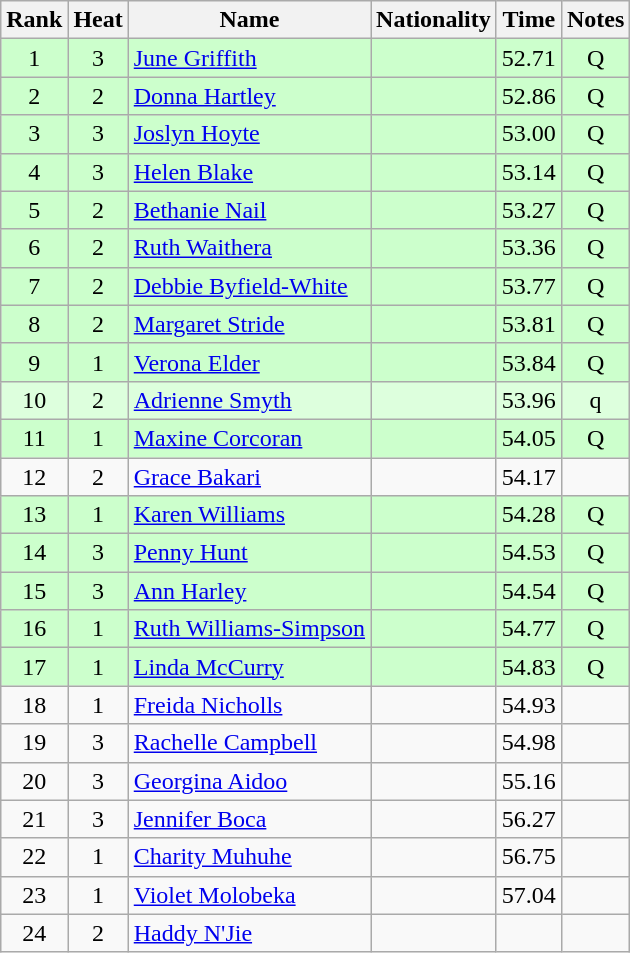<table class="wikitable sortable" style="text-align:center">
<tr>
<th>Rank</th>
<th>Heat</th>
<th>Name</th>
<th>Nationality</th>
<th>Time</th>
<th>Notes</th>
</tr>
<tr bgcolor=ccffcc>
<td>1</td>
<td>3</td>
<td align=left><a href='#'>June Griffith</a></td>
<td align=left></td>
<td>52.71</td>
<td>Q</td>
</tr>
<tr bgcolor=ccffcc>
<td>2</td>
<td>2</td>
<td align=left><a href='#'>Donna Hartley</a></td>
<td align=left></td>
<td>52.86</td>
<td>Q</td>
</tr>
<tr bgcolor=ccffcc>
<td>3</td>
<td>3</td>
<td align=left><a href='#'>Joslyn Hoyte</a></td>
<td align=left></td>
<td>53.00</td>
<td>Q</td>
</tr>
<tr bgcolor=ccffcc>
<td>4</td>
<td>3</td>
<td align=left><a href='#'>Helen Blake</a></td>
<td align=left></td>
<td>53.14</td>
<td>Q</td>
</tr>
<tr bgcolor=ccffcc>
<td>5</td>
<td>2</td>
<td align=left><a href='#'>Bethanie Nail</a></td>
<td align=left></td>
<td>53.27</td>
<td>Q</td>
</tr>
<tr bgcolor=ccffcc>
<td>6</td>
<td>2</td>
<td align=left><a href='#'>Ruth Waithera</a></td>
<td align=left></td>
<td>53.36</td>
<td>Q</td>
</tr>
<tr bgcolor=ccffcc>
<td>7</td>
<td>2</td>
<td align=left><a href='#'>Debbie Byfield-White</a></td>
<td align=left></td>
<td>53.77</td>
<td>Q</td>
</tr>
<tr bgcolor=ccffcc>
<td>8</td>
<td>2</td>
<td align=left><a href='#'>Margaret Stride</a></td>
<td align=left></td>
<td>53.81</td>
<td>Q</td>
</tr>
<tr bgcolor=ccffcc>
<td>9</td>
<td>1</td>
<td align=left><a href='#'>Verona Elder</a></td>
<td align=left></td>
<td>53.84</td>
<td>Q</td>
</tr>
<tr bgcolor=ddffdd>
<td>10</td>
<td>2</td>
<td align=left><a href='#'>Adrienne Smyth</a></td>
<td align=left></td>
<td>53.96</td>
<td>q</td>
</tr>
<tr bgcolor=ccffcc>
<td>11</td>
<td>1</td>
<td align=left><a href='#'>Maxine Corcoran</a></td>
<td align=left></td>
<td>54.05</td>
<td>Q</td>
</tr>
<tr>
<td>12</td>
<td>2</td>
<td align=left><a href='#'>Grace Bakari</a></td>
<td align=left></td>
<td>54.17</td>
<td></td>
</tr>
<tr bgcolor=ccffcc>
<td>13</td>
<td>1</td>
<td align=left><a href='#'>Karen Williams</a></td>
<td align=left></td>
<td>54.28</td>
<td>Q</td>
</tr>
<tr bgcolor=ccffcc>
<td>14</td>
<td>3</td>
<td align=left><a href='#'>Penny Hunt</a></td>
<td align=left></td>
<td>54.53</td>
<td>Q</td>
</tr>
<tr bgcolor=ccffcc>
<td>15</td>
<td>3</td>
<td align=left><a href='#'>Ann Harley</a></td>
<td align=left></td>
<td>54.54</td>
<td>Q</td>
</tr>
<tr bgcolor=ccffcc>
<td>16</td>
<td>1</td>
<td align=left><a href='#'>Ruth Williams-Simpson</a></td>
<td align=left></td>
<td>54.77</td>
<td>Q</td>
</tr>
<tr bgcolor=ccffcc>
<td>17</td>
<td>1</td>
<td align=left><a href='#'>Linda McCurry</a></td>
<td align=left></td>
<td>54.83</td>
<td>Q</td>
</tr>
<tr>
<td>18</td>
<td>1</td>
<td align=left><a href='#'>Freida Nicholls</a></td>
<td align=left></td>
<td>54.93</td>
<td></td>
</tr>
<tr>
<td>19</td>
<td>3</td>
<td align=left><a href='#'>Rachelle Campbell</a></td>
<td align=left></td>
<td>54.98</td>
<td></td>
</tr>
<tr>
<td>20</td>
<td>3</td>
<td align=left><a href='#'>Georgina Aidoo</a></td>
<td align=left></td>
<td>55.16</td>
<td></td>
</tr>
<tr>
<td>21</td>
<td>3</td>
<td align=left><a href='#'>Jennifer Boca</a></td>
<td align=left></td>
<td>56.27</td>
<td></td>
</tr>
<tr>
<td>22</td>
<td>1</td>
<td align=left><a href='#'>Charity Muhuhe</a></td>
<td align=left></td>
<td>56.75</td>
<td></td>
</tr>
<tr>
<td>23</td>
<td>1</td>
<td align=left><a href='#'>Violet Molobeka</a></td>
<td align=left></td>
<td>57.04</td>
<td></td>
</tr>
<tr>
<td>24</td>
<td>2</td>
<td align=left><a href='#'>Haddy N'Jie</a></td>
<td align=left></td>
<td></td>
<td></td>
</tr>
</table>
